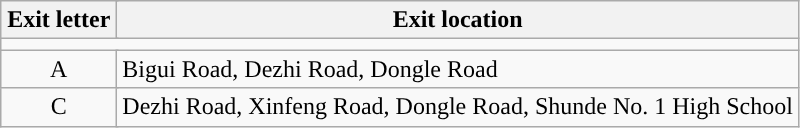<table class="wikitable">
<tr>
<th colspan=2 style="width:70px">Exit letter</th>
<th>Exit location</th>
</tr>
<tr style="background:#">
<td colspan="4"></td>
</tr>
<tr>
<td colspan=2 align=center>A</td>
<td>Bigui Road, Dezhi Road, Dongle Road</td>
</tr>
<tr>
<td colspan=2 align=center>C</td>
<td>Dezhi Road, Xinfeng Road, Dongle Road, Shunde No. 1 High School</td>
</tr>
</table>
